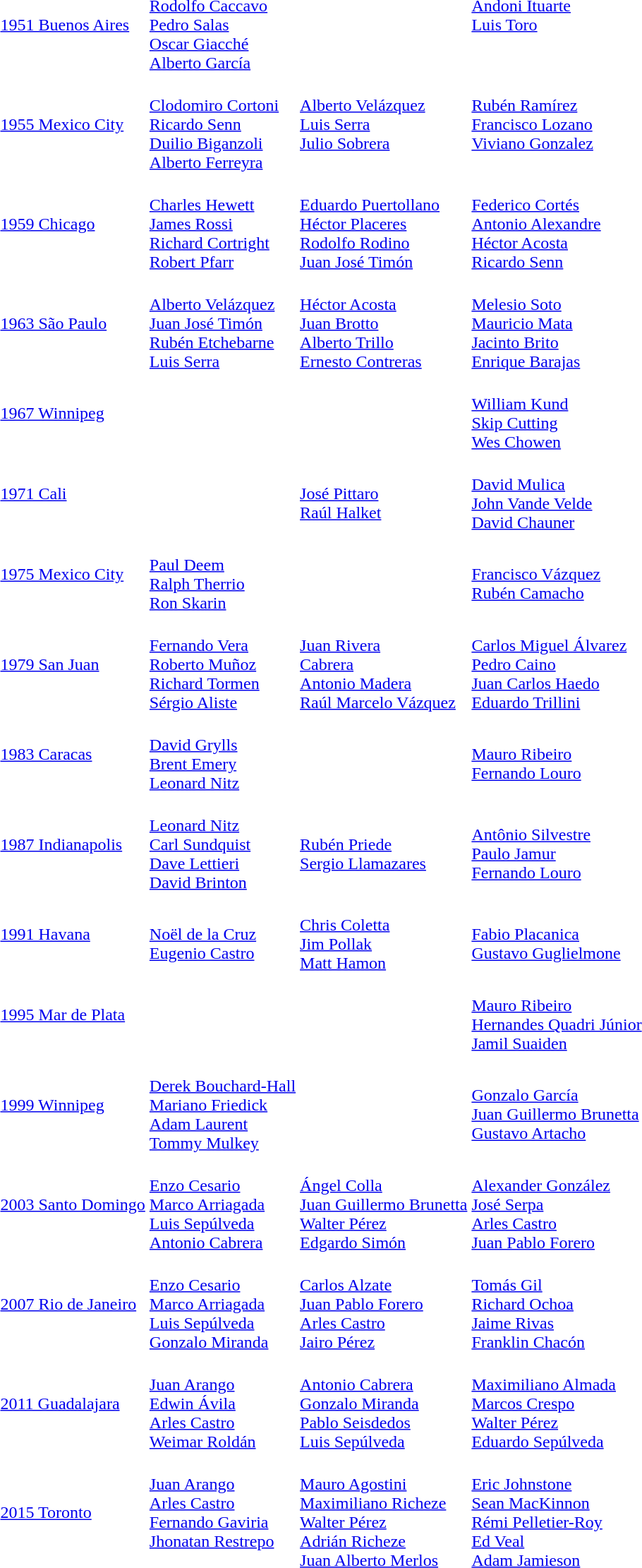<table>
<tr>
<td><a href='#'>1951 Buenos Aires</a></td>
<td><br><a href='#'>Rodolfo Caccavo</a><br><a href='#'>Pedro Salas</a><br><a href='#'>Oscar Giacché</a><br><a href='#'>Alberto García</a></td>
<td valign=top></td>
<td valign=top><br><a href='#'>Andoni Ituarte</a><br><a href='#'>Luis Toro</a></td>
</tr>
<tr>
<td><a href='#'>1955 Mexico City</a></td>
<td><br><a href='#'>Clodomiro Cortoni</a><br><a href='#'>Ricardo Senn</a><br><a href='#'>Duilio Biganzoli</a><br><a href='#'>Alberto Ferreyra</a></td>
<td valign=top><br><a href='#'>Alberto Velázquez</a><br><a href='#'>Luis Serra</a><br><a href='#'>Julio Sobrera</a></td>
<td valign=top><br><a href='#'>Rubén Ramírez</a><br><a href='#'>Francisco Lozano</a><br><a href='#'>Viviano Gonzalez</a></td>
</tr>
<tr>
<td><a href='#'>1959 Chicago</a></td>
<td><br><a href='#'>Charles Hewett</a><br><a href='#'>James Rossi</a><br><a href='#'>Richard Cortright</a><br><a href='#'>Robert Pfarr</a></td>
<td><br><a href='#'>Eduardo Puertollano</a><br><a href='#'>Héctor Placeres</a><br><a href='#'>Rodolfo Rodino</a><br><a href='#'>Juan José Timón</a></td>
<td><br><a href='#'>Federico Cortés</a><br><a href='#'>Antonio Alexandre</a><br><a href='#'>Héctor Acosta</a><br><a href='#'>Ricardo Senn</a></td>
</tr>
<tr>
<td><a href='#'>1963 São Paulo</a></td>
<td><br><a href='#'>Alberto Velázquez</a><br><a href='#'>Juan José Timón</a><br><a href='#'>Rubén Etchebarne</a><br><a href='#'>Luis Serra</a></td>
<td><br><a href='#'>Héctor Acosta</a><br><a href='#'>Juan Brotto</a><br><a href='#'>Alberto Trillo</a><br><a href='#'>Ernesto Contreras</a></td>
<td><br><a href='#'>Melesio Soto</a><br><a href='#'>Mauricio Mata</a><br><a href='#'>Jacinto Brito</a><br><a href='#'>Enrique Barajas</a></td>
</tr>
<tr>
<td><a href='#'>1967 Winnipeg</a></td>
<td></td>
<td></td>
<td><br><a href='#'>William Kund</a><br><a href='#'>Skip Cutting</a><br><a href='#'>Wes Chowen</a></td>
</tr>
<tr>
<td><a href='#'>1971 Cali</a></td>
<td></td>
<td><br><a href='#'>José Pittaro</a><br><a href='#'>Raúl Halket</a></td>
<td><br><a href='#'>David Mulica</a><br><a href='#'>John Vande Velde</a><br><a href='#'>David Chauner</a></td>
</tr>
<tr>
<td><a href='#'>1975 Mexico City</a></td>
<td><br><a href='#'>Paul Deem</a><br><a href='#'>Ralph Therrio</a><br><a href='#'>Ron Skarin</a></td>
<td></td>
<td><br><a href='#'>Francisco Vázquez</a><br><a href='#'>Rubén Camacho</a></td>
</tr>
<tr>
<td><a href='#'>1979 San Juan</a></td>
<td><br><a href='#'>Fernando Vera</a><br><a href='#'>Roberto Muñoz</a><br><a href='#'>Richard Tormen</a><br><a href='#'>Sérgio Aliste</a></td>
<td><br><a href='#'>Juan Rivera</a><br><a href='#'>Cabrera</a><br><a href='#'>Antonio Madera</a><br><a href='#'>Raúl Marcelo Vázquez</a></td>
<td><br><a href='#'>Carlos Miguel Álvarez</a><br><a href='#'>Pedro Caino</a><br><a href='#'>Juan Carlos Haedo</a><br><a href='#'>Eduardo Trillini</a></td>
</tr>
<tr>
<td><a href='#'>1983 Caracas</a></td>
<td><br><a href='#'>David Grylls</a><br><a href='#'>Brent Emery</a><br><a href='#'>Leonard Nitz</a></td>
<td></td>
<td><br><a href='#'>Mauro Ribeiro</a><br><a href='#'>Fernando Louro</a></td>
</tr>
<tr>
<td><a href='#'>1987 Indianapolis</a></td>
<td><br><a href='#'>Leonard Nitz</a><br><a href='#'>Carl Sundquist</a><br><a href='#'>Dave Lettieri</a><br><a href='#'>David Brinton</a></td>
<td><br><a href='#'>Rubén Priede</a><br><a href='#'>Sergio Llamazares</a></td>
<td><br><a href='#'>Antônio Silvestre</a><br><a href='#'>Paulo Jamur</a><br><a href='#'>Fernando Louro</a></td>
</tr>
<tr>
<td><a href='#'>1991 Havana</a></td>
<td><br><a href='#'>Noël de la Cruz</a><br><a href='#'>Eugenio Castro</a></td>
<td><br><a href='#'>Chris Coletta</a><br><a href='#'>Jim Pollak</a><br><a href='#'>Matt Hamon</a></td>
<td><br><a href='#'>Fabio Placanica</a><br><a href='#'>Gustavo Guglielmone</a></td>
</tr>
<tr>
<td><a href='#'>1995 Mar de Plata</a></td>
<td></td>
<td></td>
<td><br><a href='#'>Mauro Ribeiro</a><br><a href='#'>Hernandes Quadri Júnior</a><br><a href='#'>Jamil Suaiden</a></td>
</tr>
<tr>
<td><a href='#'>1999 Winnipeg</a></td>
<td><br><a href='#'>Derek Bouchard-Hall</a><br><a href='#'>Mariano Friedick</a><br><a href='#'>Adam Laurent</a><br><a href='#'>Tommy Mulkey</a></td>
<td></td>
<td><br><a href='#'>Gonzalo García</a><br><a href='#'>Juan Guillermo Brunetta</a><br><a href='#'>Gustavo Artacho</a></td>
</tr>
<tr>
<td><a href='#'>2003 Santo Domingo</a></td>
<td><br><a href='#'>Enzo Cesario</a><br><a href='#'>Marco Arriagada</a><br><a href='#'>Luis Sepúlveda</a><br><a href='#'>Antonio Cabrera</a></td>
<td><br><a href='#'>Ángel Colla</a><br><a href='#'>Juan Guillermo Brunetta</a><br><a href='#'>Walter Pérez</a><br><a href='#'>Edgardo Simón</a></td>
<td><br><a href='#'>Alexander González</a><br><a href='#'>José Serpa</a><br><a href='#'>Arles Castro</a><br><a href='#'>Juan Pablo Forero</a></td>
</tr>
<tr>
<td><a href='#'>2007 Rio de Janeiro</a></td>
<td><br><a href='#'>Enzo Cesario</a><br><a href='#'>Marco Arriagada</a><br><a href='#'>Luis Sepúlveda</a><br><a href='#'>Gonzalo Miranda</a></td>
<td><br><a href='#'>Carlos Alzate</a><br><a href='#'>Juan Pablo Forero</a><br><a href='#'>Arles Castro</a><br><a href='#'>Jairo Pérez</a></td>
<td><br><a href='#'>Tomás Gil</a><br><a href='#'>Richard Ochoa</a><br><a href='#'>Jaime Rivas</a><br><a href='#'>Franklin Chacón</a></td>
</tr>
<tr>
<td><a href='#'>2011 Guadalajara</a><br></td>
<td><br><a href='#'>Juan Arango</a><br><a href='#'>Edwin Ávila</a><br><a href='#'>Arles Castro</a><br><a href='#'>Weimar Roldán</a></td>
<td><br><a href='#'>Antonio Cabrera</a><br><a href='#'>Gonzalo Miranda</a><br><a href='#'>Pablo Seisdedos</a><br><a href='#'>Luis Sepúlveda</a></td>
<td><br><a href='#'>Maximiliano Almada</a><br><a href='#'>Marcos Crespo</a><br><a href='#'>Walter Pérez</a><br><a href='#'>Eduardo Sepúlveda</a></td>
</tr>
<tr>
<td><a href='#'>2015 Toronto</a><br></td>
<td valign=top><br><a href='#'>Juan Arango</a><br><a href='#'>Arles Castro</a><br><a href='#'>Fernando Gaviria</a><br><a href='#'>Jhonatan Restrepo</a></td>
<td><br><a href='#'>Mauro Agostini</a><br><a href='#'>Maximiliano Richeze</a><br><a href='#'>Walter Pérez</a><br><a href='#'>Adrián Richeze</a><br><a href='#'>Juan Alberto Merlos</a></td>
<td><br><a href='#'>Eric Johnstone</a><br><a href='#'>Sean MacKinnon</a><br><a href='#'>Rémi Pelletier-Roy</a><br><a href='#'>Ed Veal</a><br><a href='#'>Adam Jamieson</a></td>
</tr>
</table>
